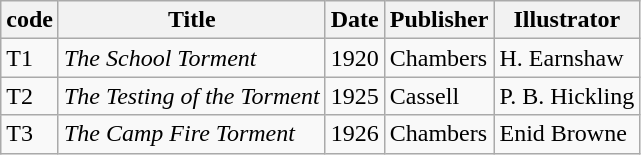<table class="wikitable">
<tr>
<th>code</th>
<th>Title</th>
<th>Date</th>
<th>Publisher</th>
<th>Illustrator</th>
</tr>
<tr>
<td>T1</td>
<td><em>The School Torment</em></td>
<td>1920</td>
<td>Chambers</td>
<td>H. Earnshaw</td>
</tr>
<tr>
<td>T2</td>
<td><em>The Testing of the Torment</em></td>
<td>1925</td>
<td>Cassell</td>
<td>P. B. Hickling</td>
</tr>
<tr>
<td>T3</td>
<td><em>The Camp Fire Torment</em></td>
<td>1926</td>
<td>Chambers</td>
<td>Enid Browne</td>
</tr>
</table>
